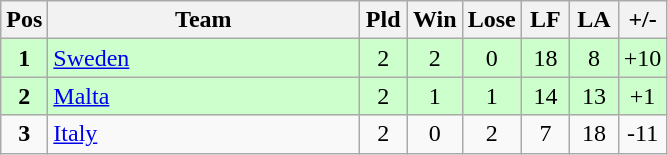<table class="wikitable" style="font-size: 100%">
<tr>
<th width=20>Pos</th>
<th width=200>Team</th>
<th width=25>Pld</th>
<th width=25>Win</th>
<th width=25>Lose</th>
<th width=25>LF</th>
<th width=25>LA</th>
<th width=25>+/-</th>
</tr>
<tr align=center style="background: #ccffcc;">
<td><strong>1</strong></td>
<td align="left"> <a href='#'>Sweden</a></td>
<td>2</td>
<td>2</td>
<td>0</td>
<td>18</td>
<td>8</td>
<td>+10</td>
</tr>
<tr align=center style="background: #ccffcc;">
<td><strong>2</strong></td>
<td align="left"> <a href='#'>Malta</a></td>
<td>2</td>
<td>1</td>
<td>1</td>
<td>14</td>
<td>13</td>
<td>+1</td>
</tr>
<tr align=center>
<td><strong>3</strong></td>
<td align="left"> <a href='#'>Italy</a></td>
<td>2</td>
<td>0</td>
<td>2</td>
<td>7</td>
<td>18</td>
<td>-11</td>
</tr>
</table>
